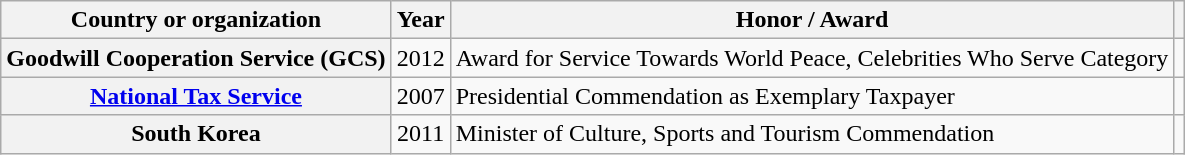<table class="wikitable plainrowheaders sortable">
<tr>
<th scope="col">Country or organization</th>
<th scope="col">Year</th>
<th scope="col">Honor / Award</th>
<th scope="col" class="unsortable"></th>
</tr>
<tr>
<th scope="row">Goodwill Cooperation Service (GCS)</th>
<td style="text-align:center">2012</td>
<td>Award for Service Towards World Peace, Celebrities Who Serve Category</td>
<td></td>
</tr>
<tr>
<th scope="row"><a href='#'>National Tax Service</a></th>
<td style="text-align:center">2007</td>
<td>Presidential Commendation as Exemplary Taxpayer</td>
<td style="text-align:center;"></td>
</tr>
<tr>
<th scope="row">South Korea</th>
<td style="text-align:center">2011</td>
<td>Minister of Culture, Sports and Tourism Commendation</td>
<td style="text-align:center"></td>
</tr>
</table>
